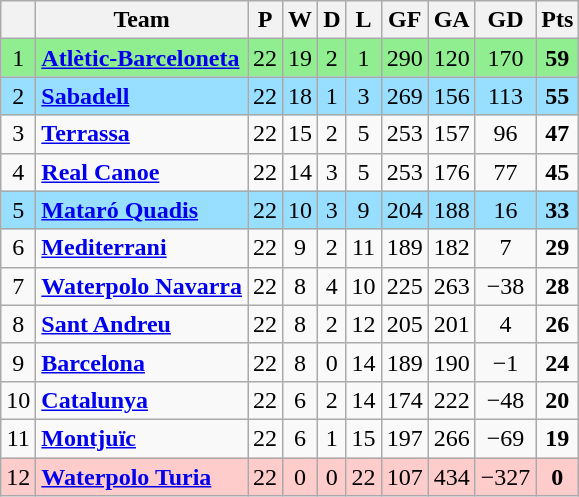<table class="wikitable sortable" style="text-align: center;">
<tr>
<th align="center"></th>
<th align="center">Team</th>
<th align="center">P</th>
<th align="center">W</th>
<th align="center">D</th>
<th align="center">L</th>
<th align="center">GF</th>
<th align="center">GA</th>
<th align="center">GD</th>
<th align="center">Pts</th>
</tr>
<tr style="background: #90EE90;">
<td>1</td>
<td align="left"><strong><a href='#'>Atlètic-Barceloneta</a></strong></td>
<td>22</td>
<td>19</td>
<td>2</td>
<td>1</td>
<td>290</td>
<td>120</td>
<td>170</td>
<td><strong>59</strong></td>
</tr>
<tr style="background: #97DEFF;">
<td>2</td>
<td align="left"><strong><a href='#'>Sabadell</a></strong></td>
<td>22</td>
<td>18</td>
<td>1</td>
<td>3</td>
<td>269</td>
<td>156</td>
<td>113</td>
<td><strong>55</strong></td>
</tr>
<tr>
<td>3</td>
<td align="left"><strong><a href='#'>Terrassa</a></strong></td>
<td>22</td>
<td>15</td>
<td>2</td>
<td>5</td>
<td>253</td>
<td>157</td>
<td>96</td>
<td><strong>47</strong></td>
</tr>
<tr>
<td>4</td>
<td align="left"><strong><a href='#'>Real Canoe</a></strong></td>
<td>22</td>
<td>14</td>
<td>3</td>
<td>5</td>
<td>253</td>
<td>176</td>
<td>77</td>
<td><strong>45</strong></td>
</tr>
<tr style="background: #97DEFF;">
<td>5</td>
<td align="left"><strong><a href='#'>Mataró Quadis</a></strong></td>
<td>22</td>
<td>10</td>
<td>3</td>
<td>9</td>
<td>204</td>
<td>188</td>
<td>16</td>
<td><strong>33</strong></td>
</tr>
<tr>
<td>6</td>
<td align="left"><strong><a href='#'>Mediterrani</a></strong></td>
<td>22</td>
<td>9</td>
<td>2</td>
<td>11</td>
<td>189</td>
<td>182</td>
<td>7</td>
<td><strong>29</strong></td>
</tr>
<tr>
<td>7</td>
<td align="left"><strong><a href='#'>Waterpolo Navarra</a></strong></td>
<td>22</td>
<td>8</td>
<td>4</td>
<td>10</td>
<td>225</td>
<td>263</td>
<td>−38</td>
<td><strong>28</strong></td>
</tr>
<tr>
<td>8</td>
<td align="left"><strong><a href='#'>Sant Andreu</a></strong></td>
<td>22</td>
<td>8</td>
<td>2</td>
<td>12</td>
<td>205</td>
<td>201</td>
<td>4</td>
<td><strong>26</strong></td>
</tr>
<tr>
<td>9</td>
<td align="left"><strong><a href='#'>Barcelona</a></strong></td>
<td>22</td>
<td>8</td>
<td>0</td>
<td>14</td>
<td>189</td>
<td>190</td>
<td>−1</td>
<td><strong>24</strong></td>
</tr>
<tr>
<td>10</td>
<td align="left"><strong><a href='#'>Catalunya</a></strong></td>
<td>22</td>
<td>6</td>
<td>2</td>
<td>14</td>
<td>174</td>
<td>222</td>
<td>−48</td>
<td><strong>20</strong></td>
</tr>
<tr>
<td>11</td>
<td align="left"><strong><a href='#'>Montjuïc</a></strong></td>
<td>22</td>
<td>6</td>
<td>1</td>
<td>15</td>
<td>197</td>
<td>266</td>
<td>−69</td>
<td><strong>19</strong></td>
</tr>
<tr style="background:#FFCCCC">
<td>12</td>
<td align="left"><strong><a href='#'>Waterpolo Turia</a></strong></td>
<td>22</td>
<td>0</td>
<td>0</td>
<td>22</td>
<td>107</td>
<td>434</td>
<td>−327</td>
<td><strong>0</strong></td>
</tr>
</table>
